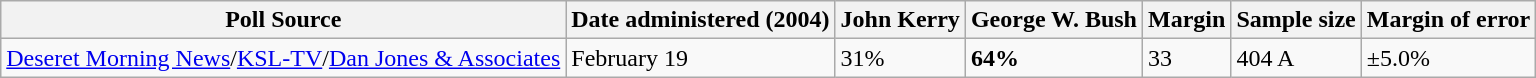<table class="wikitable">
<tr>
<th>Poll Source</th>
<th>Date administered (2004)</th>
<th>John Kerry</th>
<th>George W. Bush</th>
<th>Margin</th>
<th>Sample size</th>
<th>Margin of error</th>
</tr>
<tr>
<td><a href='#'>Deseret Morning News</a>/<a href='#'>KSL-TV</a>/<a href='#'>Dan Jones & Associates</a></td>
<td>February 19</td>
<td>31%</td>
<td><strong>64%</strong></td>
<td>33</td>
<td>404 A</td>
<td>±5.0%</td>
</tr>
</table>
